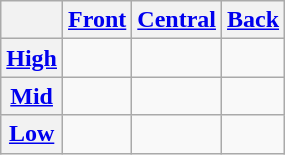<table class="wikitable" style="text-align: center;">
<tr>
<th></th>
<th scope="col"><a href='#'>Front</a></th>
<th scope="col"><a href='#'>Central</a></th>
<th scope="col"><a href='#'>Back</a></th>
</tr>
<tr>
<th scope="row"><a href='#'>High</a></th>
<td> </td>
<td></td>
<td> </td>
</tr>
<tr>
<th scope="row"><a href='#'>Mid</a></th>
<td> </td>
<td></td>
<td> </td>
</tr>
<tr>
<th scope="row"><a href='#'>Low</a></th>
<td></td>
<td> </td>
<td></td>
</tr>
</table>
